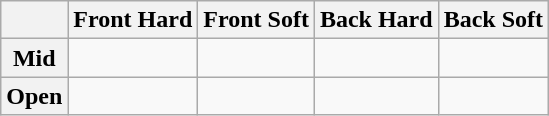<table class="wikitable" style="text-align:center">
<tr>
<th></th>
<th>Front Hard</th>
<th>Front Soft</th>
<th>Back Hard</th>
<th>Back Soft</th>
</tr>
<tr>
<th>Mid</th>
<td> </td>
<td> </td>
<td> </td>
<td> </td>
</tr>
<tr>
<th>Open</th>
<td> </td>
<td> </td>
<td> </td>
<td> </td>
</tr>
</table>
